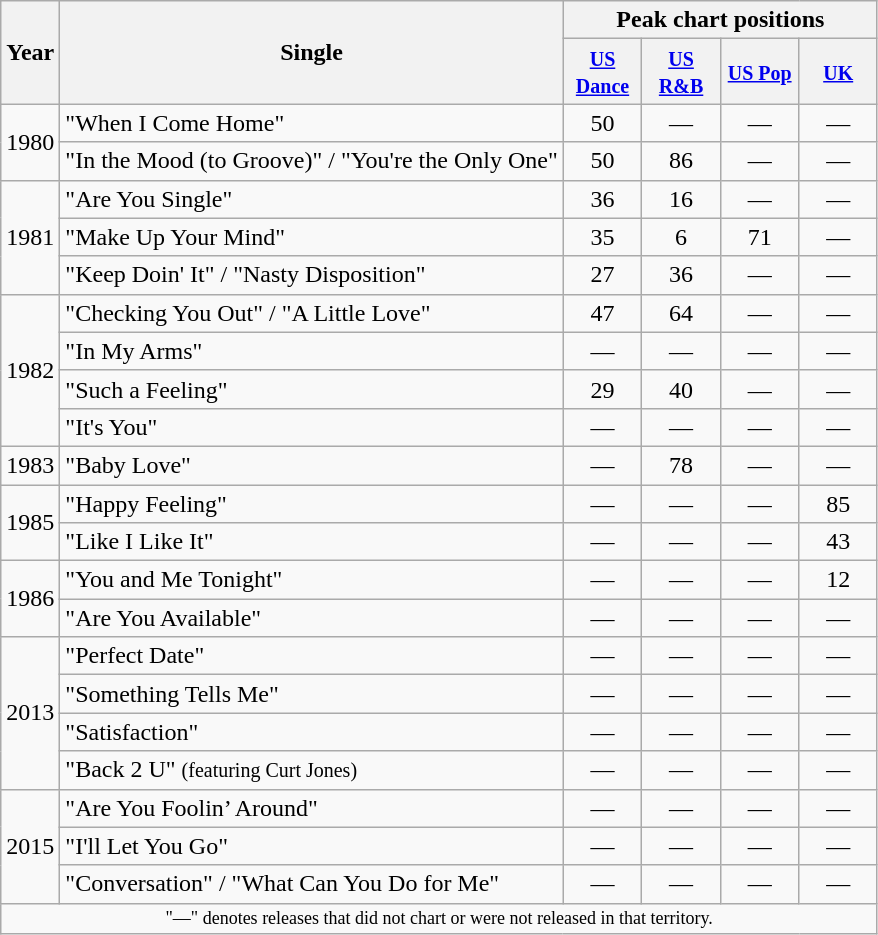<table class="wikitable">
<tr>
<th scope="col" rowspan="2">Year</th>
<th scope="col" rowspan="2">Single</th>
<th scope="col" colspan="4">Peak chart positions</th>
</tr>
<tr>
<th style="width:45px;"><small><a href='#'>US Dance</a></small><br></th>
<th style="width:45px;"><small><a href='#'>US R&B</a></small><br></th>
<th style="width:45px;"><small><a href='#'>US Pop</a></small><br></th>
<th style="width:45px;"><small><a href='#'>UK</a></small><br></th>
</tr>
<tr>
<td rowspan="2">1980</td>
<td>"When I Come Home"</td>
<td align=center>50</td>
<td align=center>—</td>
<td align=center>―</td>
<td align=center>—</td>
</tr>
<tr>
<td>"In the Mood (to Groove)" / "You're the Only One"</td>
<td align=center>50</td>
<td align=center>86</td>
<td align=center>―</td>
<td align=center>―</td>
</tr>
<tr>
<td rowspan="3">1981</td>
<td>"Are You Single"</td>
<td align=center>36</td>
<td align=center>16</td>
<td align=center>―</td>
<td align=center>—</td>
</tr>
<tr>
<td>"Make Up Your Mind"</td>
<td align=center>35</td>
<td align=center>6</td>
<td align=center>71</td>
<td align=center>―</td>
</tr>
<tr>
<td>"Keep Doin' It" / "Nasty Disposition"</td>
<td align=center>27</td>
<td align=center>36</td>
<td align=center>—</td>
<td align=center>—</td>
</tr>
<tr>
<td rowspan="4">1982</td>
<td>"Checking You Out" / "A Little Love"</td>
<td align=center>47</td>
<td align=center>64</td>
<td align=center>―</td>
<td align=center>—</td>
</tr>
<tr>
<td>"In My Arms"</td>
<td align=center>—</td>
<td align=center>—</td>
<td align=center>―</td>
<td align=center>—</td>
</tr>
<tr>
<td>"Such a Feeling"</td>
<td align=center>29</td>
<td align=center>40</td>
<td align=center>—</td>
<td align=center>―</td>
</tr>
<tr>
<td>"It's You"</td>
<td align=center>—</td>
<td align=center>—</td>
<td align=center>—</td>
<td align=center>―</td>
</tr>
<tr>
<td rowspan="1">1983</td>
<td>"Baby Love"</td>
<td align=center>―</td>
<td align=center>78</td>
<td align=center>―</td>
<td align=center>―</td>
</tr>
<tr>
<td rowspan="2">1985</td>
<td>"Happy Feeling"</td>
<td align=center>―</td>
<td align=center>―</td>
<td align=center>―</td>
<td align=center>85</td>
</tr>
<tr>
<td>"Like I Like It"</td>
<td align=center>―</td>
<td align=center>―</td>
<td align=center>―</td>
<td align=center>43</td>
</tr>
<tr>
<td rowspan="2">1986</td>
<td>"You and Me Tonight"</td>
<td align=center>—</td>
<td align=center>—</td>
<td align=center>—</td>
<td align=center>12</td>
</tr>
<tr>
<td>"Are You Available"</td>
<td align=center>―</td>
<td align=center>―</td>
<td align=center>―</td>
<td align=center>—</td>
</tr>
<tr>
<td rowspan="4">2013</td>
<td>"Perfect Date"</td>
<td align=center>―</td>
<td align=center>―</td>
<td align=center>―</td>
<td align=center>—</td>
</tr>
<tr>
<td>"Something Tells Me"</td>
<td align=center>―</td>
<td align=center>―</td>
<td align=center>―</td>
<td align=center>—</td>
</tr>
<tr>
<td>"Satisfaction"</td>
<td align=center>—</td>
<td align=center>—</td>
<td align=center>―</td>
<td align=center>—</td>
</tr>
<tr>
<td>"Back 2 U" <small>(featuring Curt Jones)</small></td>
<td align=center>―</td>
<td align=center>—</td>
<td align=center>—</td>
<td align=center>―</td>
</tr>
<tr>
<td rowspan="3">2015</td>
<td>"Are You Foolin’ Around"</td>
<td align=center>―</td>
<td align=center>—</td>
<td align=center>—</td>
<td align=center>―</td>
</tr>
<tr>
<td>"I'll Let You Go"</td>
<td align=center>―</td>
<td align=center>—</td>
<td align=center>—</td>
<td align=center>―</td>
</tr>
<tr>
<td>"Conversation" / "What Can You Do for Me"</td>
<td align=center>―</td>
<td align=center>—</td>
<td align=center>—</td>
<td align=center>―</td>
</tr>
<tr>
<td colspan="7" style="text-align:center; font-size:9pt;">"—" denotes releases that did not chart or were not released in that territory.</td>
</tr>
</table>
